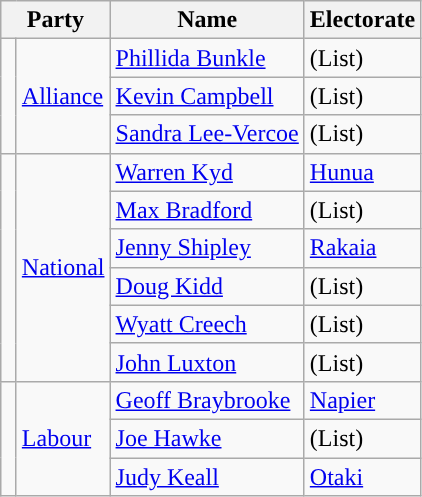<table class="wikitable">
<tr>
<th colspan=2>Party</th>
<th>Name</th>
<th>Electorate</th>
</tr>
<tr>
<td rowspan=3 width=3 style="background-color: "></td>
<td rowspan=3><a href='#'>Alliance</a></td>
<td><a href='#'>Phillida Bunkle</a></td>
<td>(List)</td>
</tr>
<tr>
<td><a href='#'>Kevin Campbell</a></td>
<td>(List)</td>
</tr>
<tr>
<td><a href='#'>Sandra Lee-Vercoe</a></td>
<td>(List)</td>
</tr>
<tr>
<td rowspan=6 style="background-color: "></td>
<td rowspan=6><a href='#'>National</a></td>
<td><a href='#'>Warren Kyd</a></td>
<td><a href='#'>Hunua</a></td>
</tr>
<tr>
<td><a href='#'>Max Bradford</a></td>
<td>(List)</td>
</tr>
<tr>
<td><a href='#'>Jenny Shipley</a></td>
<td><a href='#'>Rakaia</a></td>
</tr>
<tr>
<td><a href='#'>Doug Kidd</a></td>
<td>(List)</td>
</tr>
<tr>
<td><a href='#'>Wyatt Creech</a></td>
<td>(List)</td>
</tr>
<tr>
<td><a href='#'>John Luxton</a></td>
<td>(List)</td>
</tr>
<tr>
<td rowspan=3 style="background-color: "></td>
<td rowspan=3><a href='#'>Labour</a></td>
<td><a href='#'>Geoff Braybrooke</a></td>
<td><a href='#'>Napier</a></td>
</tr>
<tr>
<td><a href='#'>Joe Hawke</a></td>
<td>(List)</td>
</tr>
<tr>
<td><a href='#'>Judy Keall</a></td>
<td><a href='#'>Otaki</a></td>
</tr>
</table>
